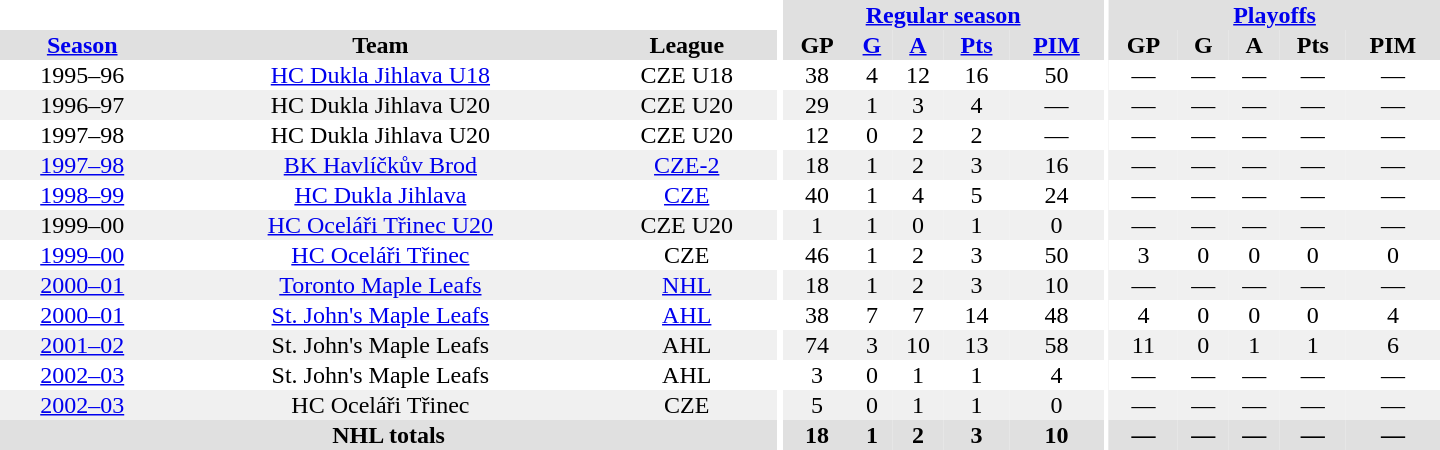<table border="0" cellpadding="1" cellspacing="0" style="text-align:center; width:60em">
<tr bgcolor="#e0e0e0">
<th colspan="3" bgcolor="#ffffff"></th>
<th rowspan="100" bgcolor="#ffffff"></th>
<th colspan="5"><a href='#'>Regular season</a></th>
<th rowspan="100" bgcolor="#ffffff"></th>
<th colspan="5"><a href='#'>Playoffs</a></th>
</tr>
<tr bgcolor="#e0e0e0">
<th><a href='#'>Season</a></th>
<th>Team</th>
<th>League</th>
<th>GP</th>
<th><a href='#'>G</a></th>
<th><a href='#'>A</a></th>
<th><a href='#'>Pts</a></th>
<th><a href='#'>PIM</a></th>
<th>GP</th>
<th>G</th>
<th>A</th>
<th>Pts</th>
<th>PIM</th>
</tr>
<tr>
<td>1995–96</td>
<td><a href='#'>HC Dukla Jihlava U18</a></td>
<td>CZE U18</td>
<td>38</td>
<td>4</td>
<td>12</td>
<td>16</td>
<td>50</td>
<td>—</td>
<td>—</td>
<td>—</td>
<td>—</td>
<td>—</td>
</tr>
<tr bgcolor="#f0f0f0">
<td>1996–97</td>
<td>HC Dukla Jihlava U20</td>
<td>CZE U20</td>
<td>29</td>
<td>1</td>
<td>3</td>
<td>4</td>
<td>—</td>
<td>—</td>
<td>—</td>
<td>—</td>
<td>—</td>
<td>—</td>
</tr>
<tr>
<td>1997–98</td>
<td>HC Dukla Jihlava U20</td>
<td>CZE U20</td>
<td>12</td>
<td>0</td>
<td>2</td>
<td>2</td>
<td>—</td>
<td>—</td>
<td>—</td>
<td>—</td>
<td>—</td>
<td>—</td>
</tr>
<tr bgcolor="#f0f0f0">
<td><a href='#'>1997–98</a></td>
<td><a href='#'>BK Havlíčkův Brod</a></td>
<td><a href='#'>CZE-2</a></td>
<td>18</td>
<td>1</td>
<td>2</td>
<td>3</td>
<td>16</td>
<td>—</td>
<td>—</td>
<td>—</td>
<td>—</td>
<td>—</td>
</tr>
<tr>
<td><a href='#'>1998–99</a></td>
<td><a href='#'>HC Dukla Jihlava</a></td>
<td><a href='#'>CZE</a></td>
<td>40</td>
<td>1</td>
<td>4</td>
<td>5</td>
<td>24</td>
<td>—</td>
<td>—</td>
<td>—</td>
<td>—</td>
<td>—</td>
</tr>
<tr bgcolor="#f0f0f0">
<td>1999–00</td>
<td><a href='#'>HC Oceláři Třinec U20</a></td>
<td>CZE U20</td>
<td>1</td>
<td>1</td>
<td>0</td>
<td>1</td>
<td>0</td>
<td>—</td>
<td>—</td>
<td>—</td>
<td>—</td>
<td>—</td>
</tr>
<tr>
<td><a href='#'>1999–00</a></td>
<td><a href='#'>HC Oceláři Třinec</a></td>
<td>CZE</td>
<td>46</td>
<td>1</td>
<td>2</td>
<td>3</td>
<td>50</td>
<td>3</td>
<td>0</td>
<td>0</td>
<td>0</td>
<td>0</td>
</tr>
<tr bgcolor="#f0f0f0">
<td><a href='#'>2000–01</a></td>
<td><a href='#'>Toronto Maple Leafs</a></td>
<td><a href='#'>NHL</a></td>
<td>18</td>
<td>1</td>
<td>2</td>
<td>3</td>
<td>10</td>
<td>—</td>
<td>—</td>
<td>—</td>
<td>—</td>
<td>—</td>
</tr>
<tr>
<td><a href='#'>2000–01</a></td>
<td><a href='#'>St. John's Maple Leafs</a></td>
<td><a href='#'>AHL</a></td>
<td>38</td>
<td>7</td>
<td>7</td>
<td>14</td>
<td>48</td>
<td>4</td>
<td>0</td>
<td>0</td>
<td>0</td>
<td>4</td>
</tr>
<tr bgcolor="#f0f0f0">
<td><a href='#'>2001–02</a></td>
<td>St. John's Maple Leafs</td>
<td>AHL</td>
<td>74</td>
<td>3</td>
<td>10</td>
<td>13</td>
<td>58</td>
<td>11</td>
<td>0</td>
<td>1</td>
<td>1</td>
<td>6</td>
</tr>
<tr>
<td><a href='#'>2002–03</a></td>
<td>St. John's Maple Leafs</td>
<td>AHL</td>
<td>3</td>
<td>0</td>
<td>1</td>
<td>1</td>
<td>4</td>
<td>—</td>
<td>—</td>
<td>—</td>
<td>—</td>
<td>—</td>
</tr>
<tr bgcolor="#f0f0f0">
<td><a href='#'>2002–03</a></td>
<td>HC Oceláři Třinec</td>
<td>CZE</td>
<td>5</td>
<td>0</td>
<td>1</td>
<td>1</td>
<td>0</td>
<td>—</td>
<td>—</td>
<td>—</td>
<td>—</td>
<td>—</td>
</tr>
<tr bgcolor="#e0e0e0">
<th colspan="3">NHL totals</th>
<th>18</th>
<th>1</th>
<th>2</th>
<th>3</th>
<th>10</th>
<th>—</th>
<th>—</th>
<th>—</th>
<th>—</th>
<th>—</th>
</tr>
</table>
